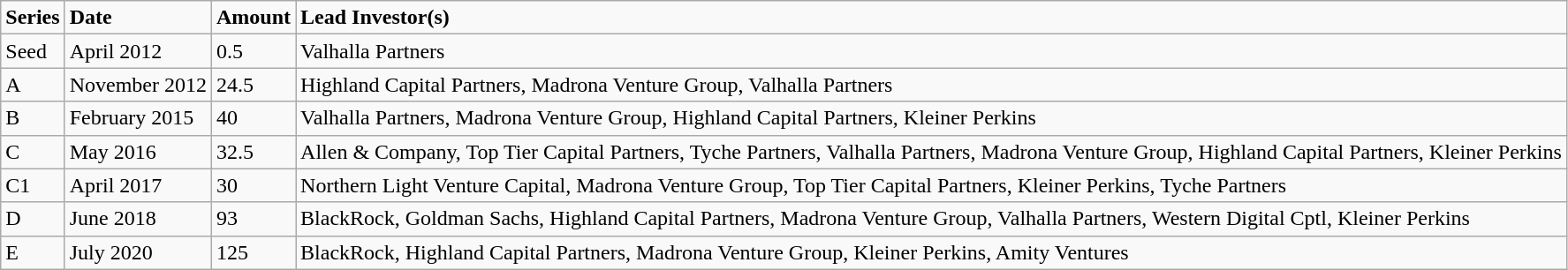<table class="wikitable">
<tr>
<td><strong>Series</strong></td>
<td><strong>Date</strong></td>
<td><strong>Amount</strong></td>
<td><strong>Lead Investor(s)</strong></td>
</tr>
<tr>
<td>Seed</td>
<td>April 2012</td>
<td>0.5</td>
<td>Valhalla Partners</td>
</tr>
<tr>
<td>A</td>
<td>November 2012</td>
<td>24.5</td>
<td>Highland Capital Partners, Madrona Venture Group, Valhalla Partners</td>
</tr>
<tr>
<td>B</td>
<td>February 2015</td>
<td>40</td>
<td>Valhalla Partners, Madrona Venture Group, Highland Capital Partners, Kleiner Perkins</td>
</tr>
<tr>
<td>C</td>
<td>May 2016</td>
<td>32.5</td>
<td>Allen & Company, Top Tier Capital Partners, Tyche Partners, Valhalla Partners, Madrona Venture Group, Highland Capital Partners, Kleiner Perkins</td>
</tr>
<tr>
<td>C1</td>
<td>April 2017</td>
<td>30</td>
<td>Northern Light Venture Capital, Madrona Venture Group, Top Tier Capital Partners, Kleiner Perkins, Tyche Partners</td>
</tr>
<tr>
<td>D</td>
<td>June 2018</td>
<td>93</td>
<td>BlackRock, Goldman Sachs, Highland Capital Partners, Madrona Venture Group, Valhalla Partners, Western Digital Cptl, Kleiner Perkins</td>
</tr>
<tr>
<td>E</td>
<td>July 2020</td>
<td>125</td>
<td>BlackRock, Highland Capital Partners, Madrona Venture Group, Kleiner Perkins, Amity Ventures</td>
</tr>
</table>
